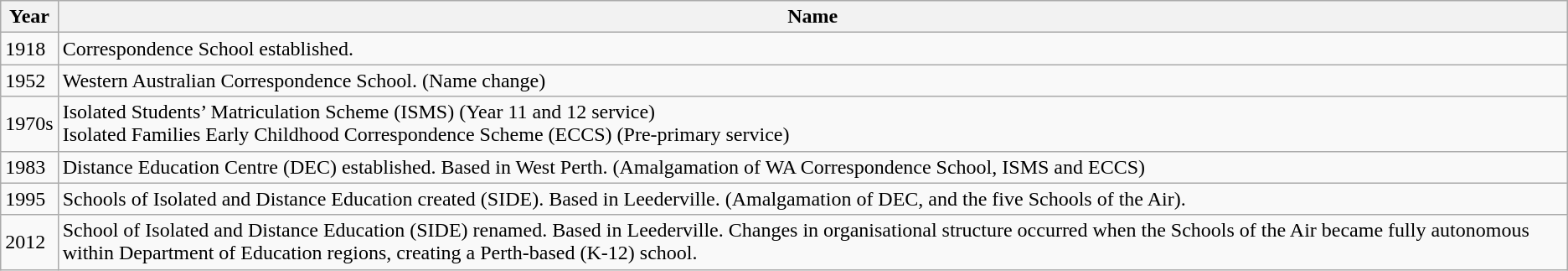<table class="wikitable">
<tr>
<th>Year</th>
<th>Name</th>
</tr>
<tr>
<td>1918</td>
<td>Correspondence School established.</td>
</tr>
<tr>
<td>1952</td>
<td>Western Australian Correspondence School. (Name change)</td>
</tr>
<tr>
<td>1970s</td>
<td>Isolated Students’ Matriculation Scheme (ISMS) (Year 11 and 12 service)<br>Isolated Families Early Childhood Correspondence Scheme (ECCS) (Pre-primary service)</td>
</tr>
<tr>
<td>1983</td>
<td>Distance Education Centre (DEC) established. Based in West Perth. (Amalgamation of WA Correspondence School, ISMS and ECCS)</td>
</tr>
<tr>
<td>1995</td>
<td>Schools of Isolated and Distance Education created (SIDE). Based in Leederville. (Amalgamation of DEC, and the five Schools of the Air).</td>
</tr>
<tr>
<td>2012</td>
<td>School of Isolated and Distance Education (SIDE) renamed. Based in Leederville. Changes in organisational structure occurred when the Schools of the Air became fully autonomous within Department of Education regions, creating a Perth-based (K-12) school.</td>
</tr>
</table>
